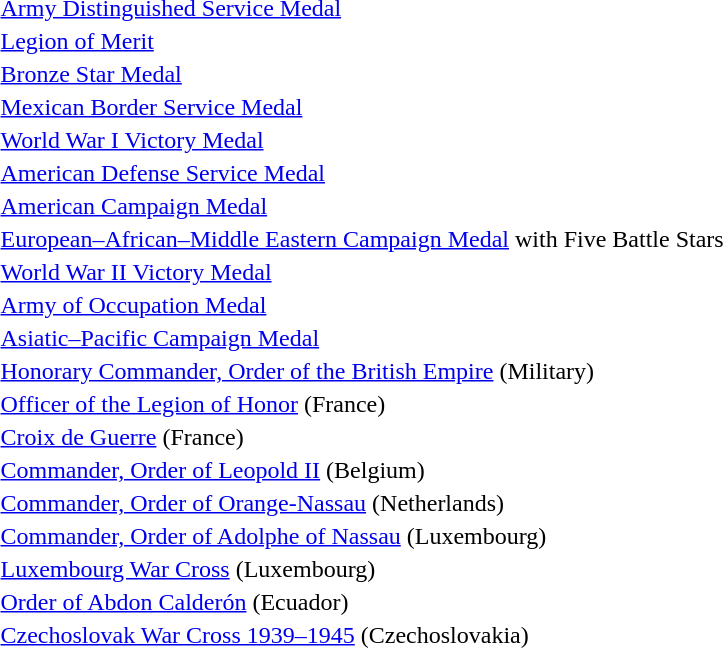<table>
<tr>
<td></td>
<td><a href='#'>Army Distinguished Service Medal</a></td>
</tr>
<tr>
<td></td>
<td><a href='#'>Legion of Merit</a></td>
</tr>
<tr>
<td></td>
<td><a href='#'>Bronze Star Medal</a></td>
</tr>
<tr>
<td></td>
<td><a href='#'>Mexican Border Service Medal</a></td>
</tr>
<tr>
<td></td>
<td><a href='#'>World War I Victory Medal</a></td>
</tr>
<tr>
<td></td>
<td><a href='#'>American Defense Service Medal</a></td>
</tr>
<tr>
<td></td>
<td><a href='#'>American Campaign Medal</a></td>
</tr>
<tr>
<td></td>
<td><a href='#'>European–African–Middle Eastern Campaign Medal</a> with Five Battle Stars</td>
</tr>
<tr>
<td></td>
<td><a href='#'>World War II Victory Medal</a></td>
</tr>
<tr>
<td></td>
<td><a href='#'>Army of Occupation Medal</a></td>
</tr>
<tr>
<td></td>
<td><a href='#'>Asiatic–Pacific Campaign Medal</a></td>
</tr>
<tr>
<td></td>
<td><a href='#'>Honorary Commander, Order of the British Empire</a> (Military)</td>
</tr>
<tr>
<td></td>
<td><a href='#'>Officer of the Legion of Honor</a> (France)</td>
</tr>
<tr>
<td></td>
<td><a href='#'>Croix de Guerre</a> (France)</td>
</tr>
<tr>
<td></td>
<td><a href='#'>Commander, Order of Leopold II</a> (Belgium)</td>
</tr>
<tr>
<td></td>
<td><a href='#'>Commander, Order of Orange-Nassau</a> (Netherlands)</td>
</tr>
<tr>
<td></td>
<td><a href='#'>Commander, Order of Adolphe of Nassau</a> (Luxembourg)</td>
</tr>
<tr>
<td></td>
<td><a href='#'>Luxembourg War Cross</a> (Luxembourg)</td>
</tr>
<tr>
<td></td>
<td><a href='#'>Order of Abdon Calderón</a> (Ecuador)</td>
</tr>
<tr>
<td></td>
<td><a href='#'>Czechoslovak War Cross 1939–1945</a> (Czechoslovakia)</td>
</tr>
</table>
